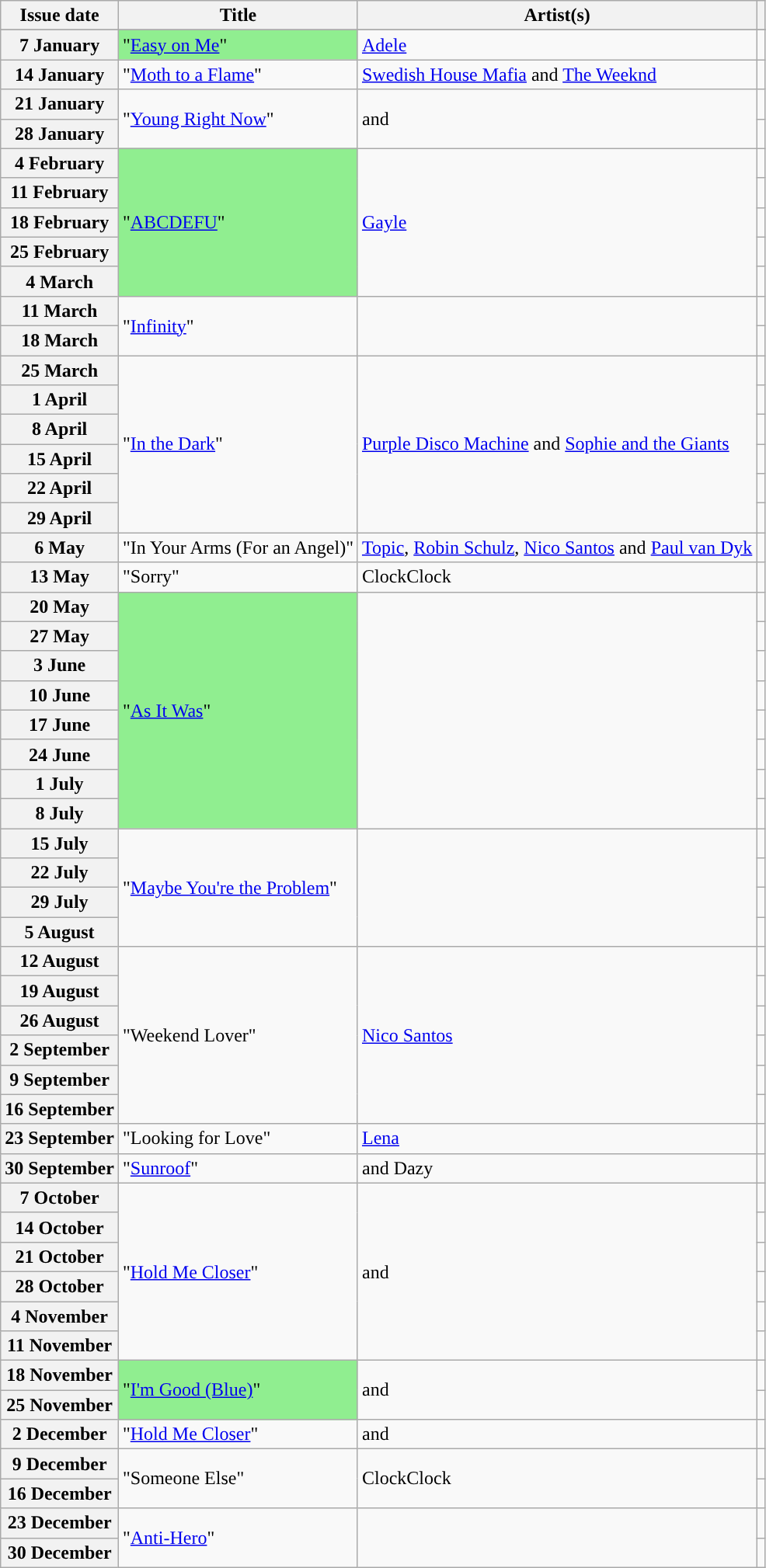<table class="sortable wikitable sortable plainrowheaders">
<tr>
<th scope=col class="sortable">Issue date</th>
<th scope=col class="sortable">Title</th>
<th scope=col class="sortable">Artist(s)</th>
<th scope=col class="unsortable"></th>
</tr>
<tr class=unsortable>
</tr>
<tr>
<th scope="row" style="text-align:center;">7 January</th>
<td style="background-color:lightgreen">"<a href='#'>Easy on Me</a>" </td>
<td><a href='#'>Adele</a></td>
<td style="text-align:center;"></td>
</tr>
<tr>
<th scope="row" style="text-align:center;">14 January</th>
<td>"<a href='#'>Moth to a Flame</a>"</td>
<td><a href='#'>Swedish House Mafia</a> and <a href='#'>The Weeknd</a></td>
<td style="text-align:center;"></td>
</tr>
<tr>
<th scope="row" style="text-align:center;">21 January</th>
<td rowspan=2>"<a href='#'>Young Right Now</a>"</td>
<td rowspan=2> and </td>
<td style="text-align:center;"></td>
</tr>
<tr>
<th scope="row" style="text-align:center;">28 January</th>
<td style="text-align:center;"></td>
</tr>
<tr>
<th scope="row" style="text-align:center;">4 February</th>
<td rowspan=5 style="background-color:lightgreen">"<a href='#'>ABCDEFU</a>" </td>
<td rowspan=5><a href='#'>Gayle</a></td>
<td style="text-align:center;"></td>
</tr>
<tr>
<th scope="row" style="text-align:center;">11 February</th>
<td style="text-align:center;"></td>
</tr>
<tr>
<th scope="row" style="text-align:center;">18 February</th>
<td style="text-align:center;"></td>
</tr>
<tr>
<th scope="row" style="text-align:center;">25 February</th>
<td style="text-align:center;"></td>
</tr>
<tr>
<th scope="row" style="text-align:center;">4 March</th>
<td style="text-align:center;"></td>
</tr>
<tr>
<th scope="row" style="text-align:center;">11 March</th>
<td rowspan=2>"<a href='#'>Infinity</a>"</td>
<td rowspan=2></td>
<td style="text-align:center;"></td>
</tr>
<tr>
<th scope="row" style="text-align:center;">18 March</th>
<td style="text-align:center;"></td>
</tr>
<tr>
<th scope="row" style="text-align:center;">25 March</th>
<td rowspan=6>"<a href='#'>In the Dark</a>"</td>
<td rowspan=6><a href='#'>Purple Disco Machine</a> and <a href='#'>Sophie and the Giants</a></td>
<td style="text-align:center;"></td>
</tr>
<tr>
<th scope="row" style="text-align:center;">1 April</th>
<td style="text-align:center;"></td>
</tr>
<tr>
<th scope="row" style="text-align:center;">8 April</th>
<td style="text-align:center;"></td>
</tr>
<tr>
<th scope="row" style="text-align:center;">15 April</th>
<td style="text-align:center;"></td>
</tr>
<tr>
<th scope="row" style="text-align:center;">22 April</th>
<td style="text-align:center;"></td>
</tr>
<tr>
<th scope="row" style="text-align:center;">29 April</th>
<td style="text-align:center;"></td>
</tr>
<tr>
<th scope="row" style="text-align:center;">6 May</th>
<td>"In Your Arms (For an Angel)"</td>
<td><a href='#'>Topic</a>, <a href='#'>Robin Schulz</a>, <a href='#'>Nico Santos</a> and <a href='#'>Paul van Dyk</a></td>
<td style="text-align:center;"></td>
</tr>
<tr>
<th scope="row" style="text-align:center;">13 May</th>
<td>"Sorry"</td>
<td>ClockClock</td>
<td style="text-align:center;"></td>
</tr>
<tr>
<th scope="row" style="text-align:center;">20 May</th>
<td rowspan=8 style="background-color:lightgreen">"<a href='#'>As It Was</a>" </td>
<td rowspan=8></td>
<td style="text-align:center;"></td>
</tr>
<tr>
<th scope="row" style="text-align:center;">27 May</th>
<td style="text-align:center;"></td>
</tr>
<tr>
<th scope="row" style="text-align:center;">3 June</th>
<td style="text-align:center;"></td>
</tr>
<tr>
<th scope="row" style="text-align:center;">10 June</th>
<td style="text-align:center;"></td>
</tr>
<tr>
<th scope="row" style="text-align:center;">17 June</th>
<td style="text-align:center;"></td>
</tr>
<tr>
<th scope="row" style="text-align:center;">24 June</th>
<td style="text-align:center;"></td>
</tr>
<tr>
<th scope="row" style="text-align:center;">1 July</th>
<td style="text-align:center;"></td>
</tr>
<tr>
<th scope="row" style="text-align:center;">8 July</th>
<td style="text-align:center;"></td>
</tr>
<tr>
<th scope="row" style="text-align:center;">15 July</th>
<td rowspan=4>"<a href='#'>Maybe You're the Problem</a>"</td>
<td rowspan=4></td>
<td style="text-align:center;"></td>
</tr>
<tr>
<th scope="row" style="text-align:center;">22 July</th>
<td style="text-align:center;"></td>
</tr>
<tr>
<th scope="row" style="text-align:center;">29 July</th>
<td style="text-align:center;"></td>
</tr>
<tr>
<th scope="row" style="text-align:center;">5 August</th>
<td style="text-align:center;"></td>
</tr>
<tr>
<th scope="row" style="text-align:center;">12 August</th>
<td rowspan=6>"Weekend Lover"</td>
<td rowspan=6><a href='#'>Nico Santos</a></td>
<td style="text-align:center;"></td>
</tr>
<tr>
<th scope="row" style="text-align:center;">19 August</th>
<td style="text-align:center;"></td>
</tr>
<tr>
<th scope="row" style="text-align:center;">26 August</th>
<td style="text-align:center;"></td>
</tr>
<tr>
<th scope="row" style="text-align:center;">2 September</th>
<td style="text-align:center;"></td>
</tr>
<tr>
<th scope="row" style="text-align:center;">9 September</th>
<td style="text-align:center;"></td>
</tr>
<tr>
<th scope="row" style="text-align:center;">16 September</th>
<td style="text-align:center;"></td>
</tr>
<tr>
<th scope="row" style="text-align:center;">23 September</th>
<td>"Looking for Love"</td>
<td><a href='#'>Lena</a></td>
<td style="text-align:center;"></td>
</tr>
<tr>
<th scope="row" style="text-align:center;">30 September</th>
<td>"<a href='#'>Sunroof</a>"</td>
<td> and Dazy</td>
<td style="text-align:center;"></td>
</tr>
<tr>
<th scope="row" style="text-align:center;">7 October</th>
<td rowspan=6>"<a href='#'>Hold Me Closer</a>"</td>
<td rowspan=6> and </td>
<td style="text-align:center;"></td>
</tr>
<tr>
<th scope="row" style="text-align:center;">14 October</th>
<td style="text-align:center;"></td>
</tr>
<tr>
<th scope="row" style="text-align:center;">21 October</th>
<td style="text-align:center;"></td>
</tr>
<tr>
<th scope="row" style="text-align:center;">28 October</th>
<td style="text-align:center;"></td>
</tr>
<tr>
<th scope="row" style="text-align:center;">4 November</th>
<td style="text-align:center;"></td>
</tr>
<tr>
<th scope="row" style="text-align:center;">11 November</th>
<td style="text-align:center;"></td>
</tr>
<tr>
<th scope="row" style="text-align:center;">18 November</th>
<td rowspan=2 style="background-color:lightgreen">"<a href='#'>I'm Good (Blue)</a>" </td>
<td rowspan=2> and </td>
<td style="text-align:center;"></td>
</tr>
<tr>
<th scope="row" style="text-align:center;">25 November</th>
<td style="text-align:center;"></td>
</tr>
<tr>
<th scope="row" style="text-align:center;">2 December</th>
<td>"<a href='#'>Hold Me Closer</a>"</td>
<td> and </td>
<td style="text-align:center;"></td>
</tr>
<tr>
<th scope="row" style="text-align:center;">9 December</th>
<td rowspan=2>"Someone Else"</td>
<td rowspan=2>ClockClock</td>
<td style="text-align:center;"></td>
</tr>
<tr>
<th scope="row" style="text-align:center;">16 December</th>
<td style="text-align:center;"></td>
</tr>
<tr>
<th scope="row" style="text-align:center;">23 December</th>
<td rowspan=2>"<a href='#'>Anti-Hero</a>"</td>
<td rowspan=2></td>
<td style="text-align:center;"></td>
</tr>
<tr>
<th scope="row" style="text-align:center;">30 December</th>
<td style="text-align:center;"></td>
</tr>
</table>
